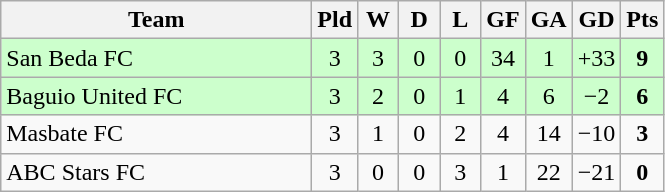<table class="wikitable" style="text-align: center;">
<tr>
<th width="200">Team</th>
<th width="20">Pld</th>
<th width="20">W</th>
<th width="20">D</th>
<th width="20">L</th>
<th width="20">GF</th>
<th width="20">GA</th>
<th width="20">GD</th>
<th width="20">Pts</th>
</tr>
<tr bgcolor=#ccffcc>
<td style="text-align:left;">San Beda FC</td>
<td>3</td>
<td>3</td>
<td>0</td>
<td>0</td>
<td>34</td>
<td>1</td>
<td>+33</td>
<td><strong>9</strong></td>
</tr>
<tr bgcolor=#ccffcc>
<td style="text-align:left;">Baguio United FC</td>
<td>3</td>
<td>2</td>
<td>0</td>
<td>1</td>
<td>4</td>
<td>6</td>
<td>−2</td>
<td><strong>6</strong></td>
</tr>
<tr>
<td style="text-align:left;">Masbate FC</td>
<td>3</td>
<td>1</td>
<td>0</td>
<td>2</td>
<td>4</td>
<td>14</td>
<td>−10</td>
<td><strong>3</strong></td>
</tr>
<tr>
<td style="text-align:left;">ABC Stars FC</td>
<td>3</td>
<td>0</td>
<td>0</td>
<td>3</td>
<td>1</td>
<td>22</td>
<td>−21</td>
<td><strong>0</strong></td>
</tr>
</table>
